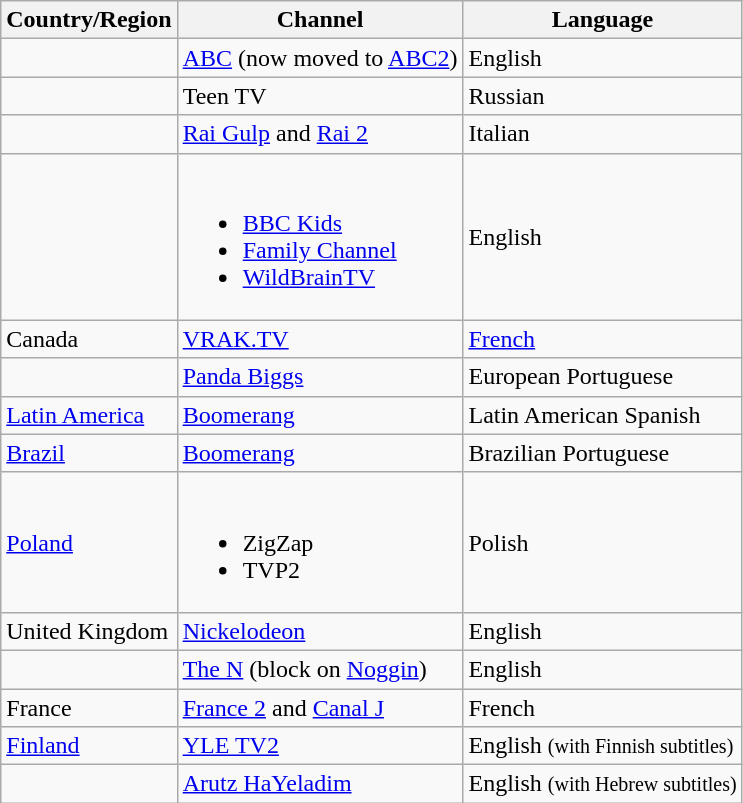<table class="wikitable">
<tr>
<th>Country/Region</th>
<th>Channel</th>
<th>Language</th>
</tr>
<tr>
<td></td>
<td><a href='#'>ABC</a> (now moved to <a href='#'>ABC2</a>)</td>
<td>English</td>
</tr>
<tr>
<td></td>
<td>Teen TV</td>
<td>Russian</td>
</tr>
<tr>
<td></td>
<td><a href='#'>Rai Gulp</a> and <a href='#'>Rai 2</a></td>
<td>Italian</td>
</tr>
<tr>
<td></td>
<td><br><ul><li><a href='#'>BBC Kids</a></li><li><a href='#'>Family Channel</a></li><li><a href='#'>WildBrainTV</a></li></ul></td>
<td>English</td>
</tr>
<tr>
<td> Canada</td>
<td><a href='#'>VRAK.TV</a></td>
<td><a href='#'>French</a></td>
</tr>
<tr>
<td></td>
<td><a href='#'>Panda Biggs</a></td>
<td>European Portuguese</td>
</tr>
<tr>
<td> <a href='#'>Latin America</a></td>
<td><a href='#'>Boomerang</a></td>
<td>Latin American Spanish</td>
</tr>
<tr>
<td> <a href='#'>Brazil</a></td>
<td><a href='#'>Boomerang</a></td>
<td>Brazilian Portuguese</td>
</tr>
<tr>
<td> <a href='#'>Poland</a></td>
<td><br><ul><li>ZigZap</li><li>TVP2</li></ul></td>
<td>Polish</td>
</tr>
<tr>
<td> United Kingdom</td>
<td><a href='#'>Nickelodeon</a></td>
<td>English</td>
</tr>
<tr>
<td></td>
<td><a href='#'>The N</a> (block on <a href='#'>Noggin</a>)</td>
<td>English</td>
</tr>
<tr>
<td> France</td>
<td><a href='#'>France 2</a> and <a href='#'>Canal J</a></td>
<td>French</td>
</tr>
<tr>
<td> <a href='#'>Finland</a></td>
<td><a href='#'>YLE TV2</a></td>
<td>English <small>(with Finnish subtitles)</small></td>
</tr>
<tr>
<td></td>
<td><a href='#'>Arutz HaYeladim</a></td>
<td>English <small>(with Hebrew subtitles)</small></td>
</tr>
</table>
